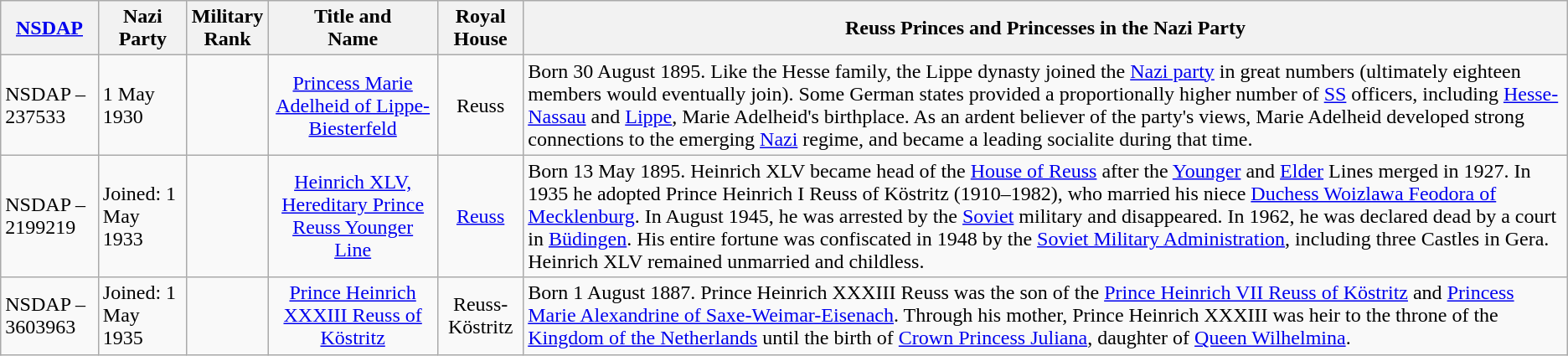<table class="wikitable">
<tr>
<th><a href='#'>NSDAP</a></th>
<th>Nazi Party</th>
<th>Military<br>Rank</th>
<th>Title and<br>Name</th>
<th>Royal<br>House</th>
<th>Reuss Princes and Princesses in the Nazi Party</th>
</tr>
<tr>
<td>NSDAP – 237533</td>
<td>1 May 1930</td>
<td></td>
<td align="center"><a href='#'>Princess Marie Adelheid of Lippe-Biesterfeld</a></td>
<td align="center">Reuss</td>
<td> Born 30 August 1895. Like the Hesse family, the Lippe dynasty joined the <a href='#'>Nazi party</a> in great numbers (ultimately eighteen members would eventually join). Some German states provided a proportionally higher number of <a href='#'>SS</a> officers, including <a href='#'>Hesse-Nassau</a> and <a href='#'>Lippe</a>, Marie Adelheid's birthplace. As an ardent believer of the party's views, Marie Adelheid developed strong connections to the emerging <a href='#'>Nazi</a> regime, and became a leading socialite during that time.</td>
</tr>
<tr>
<td>NSDAP – 2199219</td>
<td>Joined: 1 May 1933</td>
<td></td>
<td align="center"><a href='#'>Heinrich XLV, Hereditary Prince Reuss Younger Line</a></td>
<td align="center"><a href='#'>Reuss</a></td>
<td> Born 13 May 1895. Heinrich XLV became head of the <a href='#'>House of Reuss</a> after the <a href='#'>Younger</a> and <a href='#'>Elder</a> Lines merged in 1927. In 1935 he adopted Prince Heinrich I Reuss of Köstritz (1910–1982), who married his niece <a href='#'>Duchess Woizlawa Feodora of Mecklenburg</a>. In August 1945, he was arrested by the <a href='#'>Soviet</a> military and disappeared. In 1962, he was declared dead by a court in <a href='#'>Büdingen</a>. His entire fortune was confiscated in 1948 by the <a href='#'>Soviet Military Administration</a>, including three Castles in Gera. Heinrich XLV remained unmarried and childless.</td>
</tr>
<tr>
<td>NSDAP – 3603963</td>
<td>Joined: 1 May 1935</td>
<td></td>
<td align="center"><a href='#'>Prince Heinrich XXXIII Reuss of Köstritz</a></td>
<td align="center">Reuss-Köstritz</td>
<td> Born 1 August 1887. Prince Heinrich XXXIII Reuss was the son of the <a href='#'>Prince Heinrich VII Reuss of Köstritz</a> and <a href='#'>Princess Marie Alexandrine of Saxe-Weimar-Eisenach</a>. Through his mother, Prince Heinrich XXXIII was heir to the throne of the <a href='#'>Kingdom of the Netherlands</a> until the birth of <a href='#'>Crown Princess Juliana</a>, daughter of <a href='#'>Queen Wilhelmina</a>.</td>
</tr>
</table>
